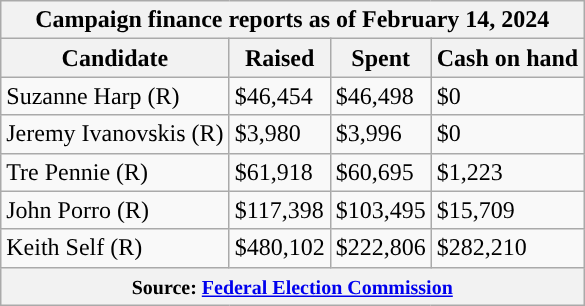<table class="wikitable sortable">
<tr>
<th colspan=4>Campaign finance reports as of February 14, 2024</th>
</tr>
<tr style="text-align:center;">
<th>Candidate</th>
<th>Raised</th>
<th>Spent</th>
<th>Cash on hand</th>
</tr>
<tr>
<td style="background-color:">Suzanne Harp (R)</td>
<td>$46,454</td>
<td>$46,498</td>
<td>$0</td>
</tr>
<tr>
<td style="background-color:">Jeremy Ivanovskis (R)</td>
<td>$3,980</td>
<td>$3,996</td>
<td>$0</td>
</tr>
<tr>
<td style="background-color:">Tre Pennie (R)</td>
<td>$61,918</td>
<td>$60,695</td>
<td>$1,223</td>
</tr>
<tr>
<td style="background-color:">John Porro (R)</td>
<td>$117,398</td>
<td>$103,495</td>
<td>$15,709</td>
</tr>
<tr>
<td style="background-color:">Keith Self (R)</td>
<td>$480,102</td>
<td>$222,806</td>
<td>$282,210</td>
</tr>
<tr>
<th colspan="4"><small>Source: <a href='#'>Federal Election Commission</a></small></th>
</tr>
</table>
